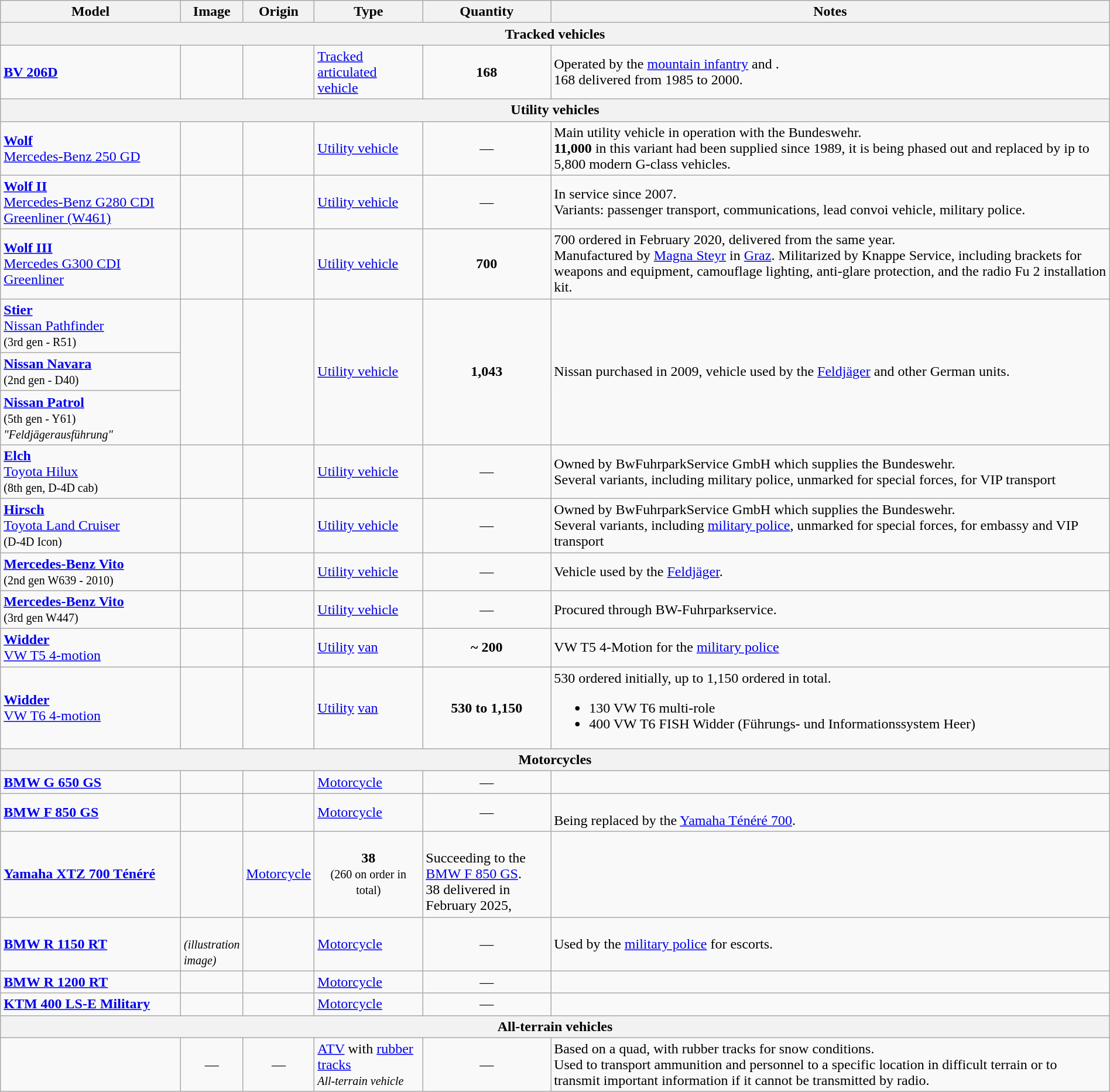<table class="wikitable" style="width:100%;">
<tr>
<th>Model</th>
<th style="width:2%">Image</th>
<th>Origin</th>
<th>Type</th>
<th>Quantity</th>
<th>Notes</th>
</tr>
<tr>
<th colspan="6">Tracked vehicles</th>
</tr>
<tr>
<td><a href='#'><strong>BV 206D</strong></a></td>
<td></td>
<td><small></small></td>
<td><a href='#'>Tracked articulated vehicle</a></td>
<td style="text-align: center;"><strong>168</strong></td>
<td>Operated by the <a href='#'>mountain infantry</a> and .<br>168 delivered from 1985 to 2000.</td>
</tr>
<tr>
<th colspan="6">Utility vehicles</th>
</tr>
<tr>
<td><a href='#'><strong>Wolf</strong></a><br><a href='#'>Mercedes-Benz 250 GD</a></td>
<td></td>
<td><small></small><br><small><br></small></td>
<td><a href='#'>Utility vehicle</a></td>
<td style="text-align: center;">—</td>
<td>Main utility vehicle in operation with the Bundeswehr.<br><strong>11,000</strong> in this variant had been supplied since 1989, it is being phased out and replaced by ip to 5,800 modern G-class vehicles.</td>
</tr>
<tr>
<td><a href='#'><strong>Wolf II</strong></a><br><a href='#'>Mercedes-Benz G280 CDI Greenliner (W461)</a></td>
<td></td>
<td><small><br></small></td>
<td><a href='#'>Utility vehicle</a></td>
<td style="text-align: center;">—</td>
<td>In service since 2007.<br>Variants: passenger transport, communications, lead convoi vehicle, military police.</td>
</tr>
<tr>
<td><a href='#'><strong>Wolf III</strong></a><br><a href='#'>Mercedes G300 CDI Greenliner</a></td>
<td></td>
<td><small><br></small></td>
<td><a href='#'>Utility vehicle</a></td>
<td style="text-align: center;"><strong>700</strong></td>
<td>700 ordered in February 2020, delivered from the same year.<br>Manufactured by <a href='#'>Magna Steyr</a> in <a href='#'>Graz</a>. Militarized by Knappe Service, including brackets for weapons and equipment, camouflage lighting, anti-glare protection, and the radio Fu 2 installation kit.</td>
</tr>
<tr>
<td><a href='#'><strong>Stier</strong></a><br><a href='#'>Nissan Pathfinder</a><br><small>(3rd gen - R51)</small></td>
<td rowspan="3"></td>
<td rowspan="3"></td>
<td rowspan="3"><a href='#'>Utility vehicle</a></td>
<td rowspan="3" style="text-align: center;"><strong>1,043</strong></td>
<td rowspan="3">Nissan purchased in 2009, vehicle used by the <a href='#'>Feldjäger</a> and other German units.</td>
</tr>
<tr>
<td><strong><a href='#'>Nissan Navara</a></strong><br><small>(2nd gen - D40)</small></td>
</tr>
<tr>
<td><strong><a href='#'>Nissan Patrol</a></strong><br><small>(5th gen - Y61)</small><br><em><small>"Feldjägerausführung"</small></em></td>
</tr>
<tr>
<td><a href='#'><strong>Elch</strong></a><br><a href='#'>Toyota Hilux</a><br><small>(8th gen, D-4D cab)</small></td>
<td></td>
<td></td>
<td><a href='#'>Utility vehicle</a></td>
<td style="text-align: center;">—</td>
<td>Owned by BwFuhrparkService GmbH which supplies the Bundeswehr.<br>Several variants, including military police,  unmarked for special forces, for VIP transport</td>
</tr>
<tr>
<td><strong><a href='#'>Hirsch</a></strong><br><a href='#'>Toyota Land Cruiser</a><br><small>(D-4D Icon)</small></td>
<td></td>
<td></td>
<td><a href='#'>Utility vehicle</a></td>
<td style="text-align: center;">—</td>
<td>Owned by BwFuhrparkService GmbH which supplies the Bundeswehr.<br>Several variants, including <a href='#'>military police</a>, unmarked for special forces, for embassy and VIP transport</td>
</tr>
<tr>
<td><a href='#'><strong>Mercedes-Benz Vito</strong></a><br><small>(2nd gen W639 - 2010)</small></td>
<td></td>
<td></td>
<td><a href='#'>Utility vehicle</a></td>
<td style="text-align: center;">—</td>
<td>Vehicle used by the <a href='#'>Feldjäger</a>.</td>
</tr>
<tr>
<td><a href='#'><strong>Mercedes-Benz Vito</strong></a><br><small>(3rd gen W447)</small></td>
<td></td>
<td></td>
<td><a href='#'>Utility vehicle</a></td>
<td style="text-align: center;">—</td>
<td>Procured through BW-Fuhrparkservice.</td>
</tr>
<tr>
<td><a href='#'><strong>Widder</strong></a><br><a href='#'>VW T5 4-motion</a></td>
<td></td>
<td><small></small></td>
<td><a href='#'>Utility</a> <a href='#'>van</a></td>
<td style="text-align: center;"><strong>~ 200</strong></td>
<td>VW T5 4-Motion for the <a href='#'>military police</a></td>
</tr>
<tr>
<td><a href='#'><strong>Widder</strong></a><br><a href='#'>VW T6 4-motion</a></td>
<td><br></td>
<td><small></small></td>
<td><a href='#'>Utility</a> <a href='#'>van</a></td>
<td style="text-align: center;"><strong>530 to 1,150</strong></td>
<td>530 ordered initially, up to 1,150 ordered in total.<br><ul><li>130 VW T6 multi-role</li><li>400 VW T6 FISH Widder (Führungs- und Informationssystem Heer)</li></ul></td>
</tr>
<tr>
<th colspan="6">Motorcycles</th>
</tr>
<tr>
<td><strong><a href='#'>BMW G 650 GS</a></strong></td>
<td></td>
<td><small></small></td>
<td><a href='#'>Motorcycle</a></td>
<td style="text-align: center;">—</td>
<td></td>
</tr>
<tr>
<td><a href='#'><strong>BMW F 850 GS</strong></a></td>
<td></td>
<td><small></small></td>
<td><a href='#'>Motorcycle</a></td>
<td style="text-align: center;">—</td>
<td><br>Being replaced by the <a href='#'>Yamaha Ténéré 700</a>.</td>
</tr>
<tr>
<td><a href='#'><strong>Yamaha XTZ 700 Ténéré</strong></a></td>
<td><small></small></td>
<td><a href='#'>Motorcycle</a></td>
<td style="text-align: center;"><strong>38</strong><br><small>(260 on order in total)</small></td>
<td><br>Succeeding to the <a href='#'>BMW F 850 GS</a>.<br>38 delivered in February 2025,</td>
</tr>
<tr>
<td><a href='#'><strong>BMW R 1150 RT</strong></a></td>
<td><br><small><em>(illustration image)</em></small></td>
<td><small></small></td>
<td><a href='#'>Motorcycle</a></td>
<td style="text-align: center;">—</td>
<td>Used by the <a href='#'>military police</a> for escorts.</td>
</tr>
<tr>
<td><a href='#'><strong>BMW R 1200 RT</strong></a></td>
<td></td>
<td><small></small></td>
<td><a href='#'>Motorcycle</a></td>
<td style="text-align: center;">—</td>
<td></td>
</tr>
<tr>
<td><a href='#'><strong>KTM 400 LS-E Military</strong></a></td>
<td></td>
<td></td>
<td><a href='#'>Motorcycle</a></td>
<td style="text-align: center;">—</td>
<td></td>
</tr>
<tr>
<th colspan="6">All-terrain vehicles</th>
</tr>
<tr>
<td></td>
<td style="text-align: center;">—</td>
<td style="text-align: center;">—</td>
<td><a href='#'>ATV</a> with <a href='#'>rubber tracks</a><br><em><small>All-terrain vehicle</small></em></td>
<td style="text-align: center;">—</td>
<td>Based on a quad, with rubber tracks for snow conditions.<br>Used to transport ammunition and personnel to a specific location in difficult terrain or to transmit important information if it cannot be transmitted by radio.</td>
</tr>
</table>
